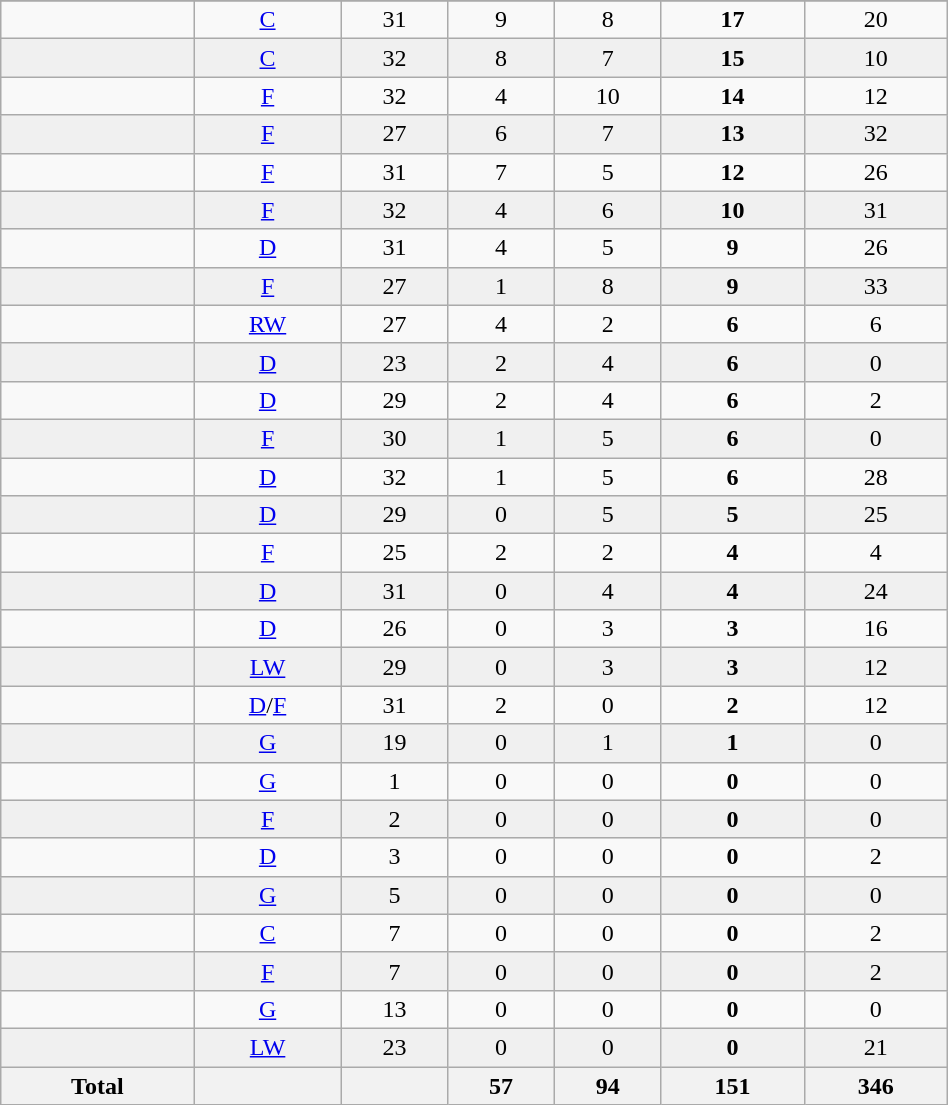<table class="wikitable sortable" width ="50%">
<tr align="center">
</tr>
<tr align="center" bgcolor="">
<td></td>
<td><a href='#'>C</a></td>
<td>31</td>
<td>9</td>
<td>8</td>
<td><strong>17</strong></td>
<td>20</td>
</tr>
<tr align="center" bgcolor="f0f0f0">
<td></td>
<td><a href='#'>C</a></td>
<td>32</td>
<td>8</td>
<td>7</td>
<td><strong>15</strong></td>
<td>10</td>
</tr>
<tr align="center" bgcolor="">
<td></td>
<td><a href='#'>F</a></td>
<td>32</td>
<td>4</td>
<td>10</td>
<td><strong>14</strong></td>
<td>12</td>
</tr>
<tr align="center" bgcolor="f0f0f0">
<td></td>
<td><a href='#'>F</a></td>
<td>27</td>
<td>6</td>
<td>7</td>
<td><strong>13</strong></td>
<td>32</td>
</tr>
<tr align="center" bgcolor="">
<td></td>
<td><a href='#'>F</a></td>
<td>31</td>
<td>7</td>
<td>5</td>
<td><strong>12</strong></td>
<td>26</td>
</tr>
<tr align="center" bgcolor="f0f0f0">
<td></td>
<td><a href='#'>F</a></td>
<td>32</td>
<td>4</td>
<td>6</td>
<td><strong>10</strong></td>
<td>31</td>
</tr>
<tr align="center" bgcolor="">
<td></td>
<td><a href='#'>D</a></td>
<td>31</td>
<td>4</td>
<td>5</td>
<td><strong>9</strong></td>
<td>26</td>
</tr>
<tr align="center" bgcolor="f0f0f0">
<td></td>
<td><a href='#'>F</a></td>
<td>27</td>
<td>1</td>
<td>8</td>
<td><strong>9</strong></td>
<td>33</td>
</tr>
<tr align="center" bgcolor="">
<td></td>
<td><a href='#'>RW</a></td>
<td>27</td>
<td>4</td>
<td>2</td>
<td><strong>6</strong></td>
<td>6</td>
</tr>
<tr align="center" bgcolor="f0f0f0">
<td></td>
<td><a href='#'>D</a></td>
<td>23</td>
<td>2</td>
<td>4</td>
<td><strong>6</strong></td>
<td>0</td>
</tr>
<tr align="center" bgcolor="">
<td></td>
<td><a href='#'>D</a></td>
<td>29</td>
<td>2</td>
<td>4</td>
<td><strong>6</strong></td>
<td>2</td>
</tr>
<tr align="center" bgcolor="f0f0f0">
<td></td>
<td><a href='#'>F</a></td>
<td>30</td>
<td>1</td>
<td>5</td>
<td><strong>6</strong></td>
<td>0</td>
</tr>
<tr align="center" bgcolor="">
<td></td>
<td><a href='#'>D</a></td>
<td>32</td>
<td>1</td>
<td>5</td>
<td><strong>6</strong></td>
<td>28</td>
</tr>
<tr align="center" bgcolor="f0f0f0">
<td></td>
<td><a href='#'>D</a></td>
<td>29</td>
<td>0</td>
<td>5</td>
<td><strong>5</strong></td>
<td>25</td>
</tr>
<tr align="center" bgcolor="">
<td></td>
<td><a href='#'>F</a></td>
<td>25</td>
<td>2</td>
<td>2</td>
<td><strong>4</strong></td>
<td>4</td>
</tr>
<tr align="center" bgcolor="f0f0f0">
<td></td>
<td><a href='#'>D</a></td>
<td>31</td>
<td>0</td>
<td>4</td>
<td><strong>4</strong></td>
<td>24</td>
</tr>
<tr align="center" bgcolor="">
<td></td>
<td><a href='#'>D</a></td>
<td>26</td>
<td>0</td>
<td>3</td>
<td><strong>3</strong></td>
<td>16</td>
</tr>
<tr align="center" bgcolor="f0f0f0">
<td></td>
<td><a href='#'>LW</a></td>
<td>29</td>
<td>0</td>
<td>3</td>
<td><strong>3</strong></td>
<td>12</td>
</tr>
<tr align="center" bgcolor="">
<td></td>
<td><a href='#'>D</a>/<a href='#'>F</a></td>
<td>31</td>
<td>2</td>
<td>0</td>
<td><strong>2</strong></td>
<td>12</td>
</tr>
<tr align="center" bgcolor="f0f0f0">
<td></td>
<td><a href='#'>G</a></td>
<td>19</td>
<td>0</td>
<td>1</td>
<td><strong>1</strong></td>
<td>0</td>
</tr>
<tr align="center" bgcolor="">
<td></td>
<td><a href='#'>G</a></td>
<td>1</td>
<td>0</td>
<td>0</td>
<td><strong>0</strong></td>
<td>0</td>
</tr>
<tr align="center" bgcolor="f0f0f0">
<td></td>
<td><a href='#'>F</a></td>
<td>2</td>
<td>0</td>
<td>0</td>
<td><strong>0</strong></td>
<td>0</td>
</tr>
<tr align="center" bgcolor="">
<td></td>
<td><a href='#'>D</a></td>
<td>3</td>
<td>0</td>
<td>0</td>
<td><strong>0</strong></td>
<td>2</td>
</tr>
<tr align="center" bgcolor="f0f0f0">
<td></td>
<td><a href='#'>G</a></td>
<td>5</td>
<td>0</td>
<td>0</td>
<td><strong>0</strong></td>
<td>0</td>
</tr>
<tr align="center" bgcolor="">
<td></td>
<td><a href='#'>C</a></td>
<td>7</td>
<td>0</td>
<td>0</td>
<td><strong>0</strong></td>
<td>2</td>
</tr>
<tr align="center" bgcolor="f0f0f0">
<td></td>
<td><a href='#'>F</a></td>
<td>7</td>
<td>0</td>
<td>0</td>
<td><strong>0</strong></td>
<td>2</td>
</tr>
<tr align="center" bgcolor="">
<td></td>
<td><a href='#'>G</a></td>
<td>13</td>
<td>0</td>
<td>0</td>
<td><strong>0</strong></td>
<td>0</td>
</tr>
<tr align="center" bgcolor="f0f0f0">
<td></td>
<td><a href='#'>LW</a></td>
<td>23</td>
<td>0</td>
<td>0</td>
<td><strong>0</strong></td>
<td>21</td>
</tr>
<tr>
<th>Total</th>
<th></th>
<th></th>
<th>57</th>
<th>94</th>
<th>151</th>
<th>346</th>
</tr>
</table>
